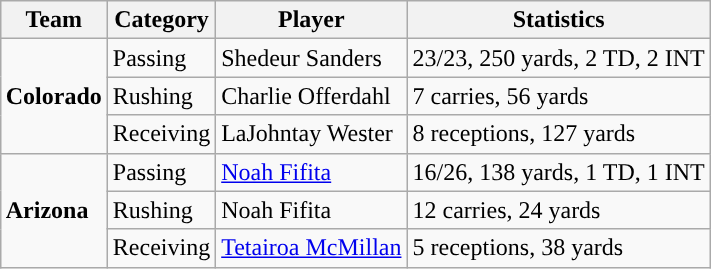<table class="wikitable" style="float: right;">
<tr>
<th>Team</th>
<th>Category</th>
<th>Player</th>
<th>Statistics</th>
</tr>
<tr>
<td rowspan=3><strong>Colorado</strong></td>
<td>Passing</td>
<td>Shedeur Sanders</td>
<td>23/23, 250 yards, 2 TD, 2 INT</td>
</tr>
<tr>
<td>Rushing</td>
<td>Charlie Offerdahl</td>
<td>7 carries, 56 yards</td>
</tr>
<tr>
<td>Receiving</td>
<td>LaJohntay Wester</td>
<td>8 receptions, 127 yards</td>
</tr>
<tr>
<td rowspan=3><strong>Arizona</strong></td>
<td>Passing</td>
<td><a href='#'>Noah Fifita</a></td>
<td>16/26, 138 yards, 1 TD, 1 INT</td>
</tr>
<tr>
<td>Rushing</td>
<td>Noah Fifita</td>
<td>12 carries, 24 yards</td>
</tr>
<tr>
<td>Receiving</td>
<td><a href='#'>Tetairoa McMillan</a></td>
<td>5 receptions, 38 yards</td>
</tr>
</table>
